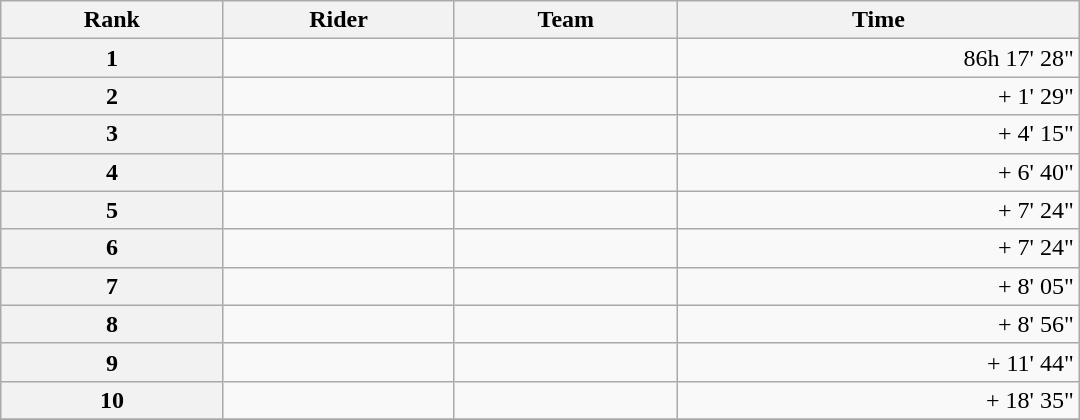<table class="wikitable" style="width:45em; margin-bottom:0;">
<tr>
<th scope="col">Rank</th>
<th scope="col">Rider</th>
<th scope="col">Team</th>
<th scope="col">Time</th>
</tr>
<tr>
<th scope="row">1</th>
<td> </td>
<td></td>
<td align="right">86h 17' 28"</td>
</tr>
<tr>
<th scope="row">2</th>
<td></td>
<td></td>
<td align="right">+ 1' 29"</td>
</tr>
<tr>
<th scope="row">3</th>
<td></td>
<td></td>
<td align="right">+ 4' 15"</td>
</tr>
<tr>
<th scope="row">4</th>
<td></td>
<td></td>
<td align="right">+ 6' 40"</td>
</tr>
<tr>
<th scope="row">5</th>
<td></td>
<td></td>
<td align="right">+ 7' 24"</td>
</tr>
<tr>
<th scope="row">6</th>
<td></td>
<td></td>
<td align="right">+ 7' 24"</td>
</tr>
<tr>
<th scope="row">7</th>
<td></td>
<td></td>
<td align="right">+ 8' 05"</td>
</tr>
<tr>
<th scope="row">8</th>
<td></td>
<td></td>
<td align="right">+ 8' 56"</td>
</tr>
<tr>
<th scope="row">9</th>
<td></td>
<td></td>
<td align="right">+ 11' 44"</td>
</tr>
<tr>
<th scope="row">10</th>
<td></td>
<td></td>
<td align="right">+ 18' 35"</td>
</tr>
<tr>
</tr>
</table>
